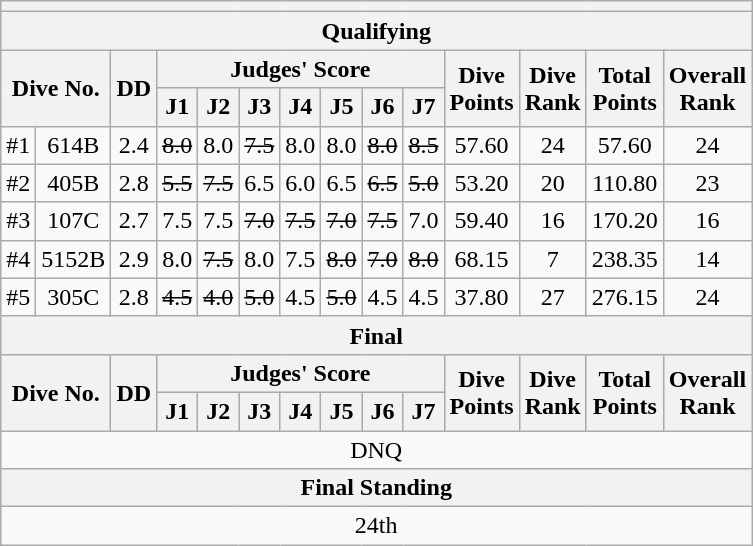<table class="wikitable collapsible collapsed" style="text-align:center;">
<tr>
<th colspan="14"></th>
</tr>
<tr>
<th colspan="14">Qualifying</th>
</tr>
<tr>
<th colspan="2" rowspan="2">Dive No.</th>
<th rowspan="2">DD</th>
<th colspan="7">Judges' Score</th>
<th rowspan="2">Dive<br>Points</th>
<th rowspan="2">Dive<br>Rank</th>
<th rowspan="2">Total<br>Points</th>
<th rowspan="2">Overall<br>Rank</th>
</tr>
<tr>
<th>J1</th>
<th>J2</th>
<th>J3</th>
<th>J4</th>
<th>J5</th>
<th>J6</th>
<th>J7</th>
</tr>
<tr>
<td>#1</td>
<td>614B</td>
<td>2.4</td>
<td><s>8.0</s></td>
<td>8.0</td>
<td><s>7.5</s></td>
<td>8.0</td>
<td>8.0</td>
<td><s>8.0</s></td>
<td><s>8.5</s></td>
<td>57.60</td>
<td>24</td>
<td>57.60</td>
<td>24</td>
</tr>
<tr>
<td>#2</td>
<td>405B</td>
<td>2.8</td>
<td><s>5.5</s></td>
<td><s>7.5</s></td>
<td>6.5</td>
<td>6.0</td>
<td>6.5</td>
<td><s>6.5</s></td>
<td><s>5.0</s></td>
<td>53.20</td>
<td>20</td>
<td>110.80</td>
<td>23</td>
</tr>
<tr>
<td>#3</td>
<td>107C</td>
<td>2.7</td>
<td>7.5</td>
<td>7.5</td>
<td><s>7.0</s></td>
<td><s>7.5</s></td>
<td><s>7.0</s></td>
<td><s>7.5</s></td>
<td>7.0</td>
<td>59.40</td>
<td>16</td>
<td>170.20</td>
<td>16</td>
</tr>
<tr>
<td>#4</td>
<td>5152B</td>
<td>2.9</td>
<td>8.0</td>
<td><s>7.5</s></td>
<td>8.0</td>
<td>7.5</td>
<td><s>8.0</s></td>
<td><s>7.0</s></td>
<td><s>8.0</s></td>
<td>68.15</td>
<td>7</td>
<td>238.35</td>
<td>14</td>
</tr>
<tr>
<td>#5</td>
<td>305C</td>
<td>2.8</td>
<td><s>4.5</s></td>
<td><s>4.0</s></td>
<td><s>5.0</s></td>
<td>4.5</td>
<td><s>5.0</s></td>
<td>4.5</td>
<td>4.5</td>
<td>37.80</td>
<td>27</td>
<td>276.15</td>
<td>24</td>
</tr>
<tr>
<th colspan="14">Final</th>
</tr>
<tr>
<th colspan="2" rowspan="2">Dive No.</th>
<th rowspan="2">DD</th>
<th colspan="7">Judges' Score</th>
<th rowspan="2">Dive<br>Points</th>
<th rowspan="2">Dive<br>Rank</th>
<th rowspan="2">Total<br>Points</th>
<th rowspan="2">Overall<br>Rank</th>
</tr>
<tr>
<th>J1</th>
<th>J2</th>
<th>J3</th>
<th>J4</th>
<th>J5</th>
<th>J6</th>
<th>J7</th>
</tr>
<tr>
<td colspan="14">DNQ</td>
</tr>
<tr>
<th colspan="14">Final Standing</th>
</tr>
<tr>
<td colspan="14">24th</td>
</tr>
</table>
